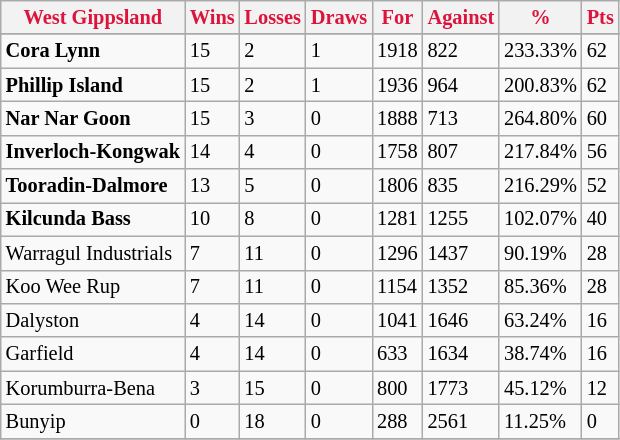<table style="font-size: 85%; text-align: left;" class="wikitable">
<tr>
<th style="color:crimson">West Gippsland</th>
<th style="color:crimson">Wins</th>
<th style="color:crimson">Losses</th>
<th style="color:crimson">Draws</th>
<th style="color:crimson">For</th>
<th style="color:crimson">Against</th>
<th style="color:crimson">%</th>
<th style="color:crimson">Pts</th>
</tr>
<tr>
</tr>
<tr>
</tr>
<tr>
<td><strong> Cora Lynn</strong></td>
<td>15</td>
<td>2</td>
<td>1</td>
<td>1918</td>
<td>822</td>
<td>233.33%</td>
<td>62</td>
</tr>
<tr>
<td><strong> Phillip Island</strong></td>
<td>15</td>
<td>2</td>
<td>1</td>
<td>1936</td>
<td>964</td>
<td>200.83%</td>
<td>62</td>
</tr>
<tr>
<td><strong> Nar Nar Goon </strong></td>
<td>15</td>
<td>3</td>
<td>0</td>
<td>1888</td>
<td>713</td>
<td>264.80%</td>
<td>60</td>
</tr>
<tr>
<td><strong> Inverloch-Kongwak</strong></td>
<td>14</td>
<td>4</td>
<td>0</td>
<td>1758</td>
<td>807</td>
<td>217.84%</td>
<td>56</td>
</tr>
<tr>
<td><strong> Tooradin-Dalmore</strong></td>
<td>13</td>
<td>5</td>
<td>0</td>
<td>1806</td>
<td>835</td>
<td>216.29%</td>
<td>52</td>
</tr>
<tr>
<td><strong> Kilcunda Bass</strong></td>
<td>10</td>
<td>8</td>
<td>0</td>
<td>1281</td>
<td>1255</td>
<td>102.07%</td>
<td>40</td>
</tr>
<tr>
<td>Warragul Industrials</td>
<td>7</td>
<td>11</td>
<td>0</td>
<td>1296</td>
<td>1437</td>
<td>90.19%</td>
<td>28</td>
</tr>
<tr>
<td>Koo Wee Rup</td>
<td>7</td>
<td>11</td>
<td>0</td>
<td>1154</td>
<td>1352</td>
<td>85.36%</td>
<td>28</td>
</tr>
<tr>
<td>Dalyston</td>
<td>4</td>
<td>14</td>
<td>0</td>
<td>1041</td>
<td>1646</td>
<td>63.24%</td>
<td>16</td>
</tr>
<tr>
<td>Garfield</td>
<td>4</td>
<td>14</td>
<td>0</td>
<td>633</td>
<td>1634</td>
<td>38.74%</td>
<td>16</td>
</tr>
<tr>
<td>Korumburra-Bena</td>
<td>3</td>
<td>15</td>
<td>0</td>
<td>800</td>
<td>1773</td>
<td>45.12%</td>
<td>12</td>
</tr>
<tr>
<td>Bunyip</td>
<td>0</td>
<td>18</td>
<td>0</td>
<td>288</td>
<td>2561</td>
<td>11.25%</td>
<td>0</td>
</tr>
<tr>
</tr>
</table>
